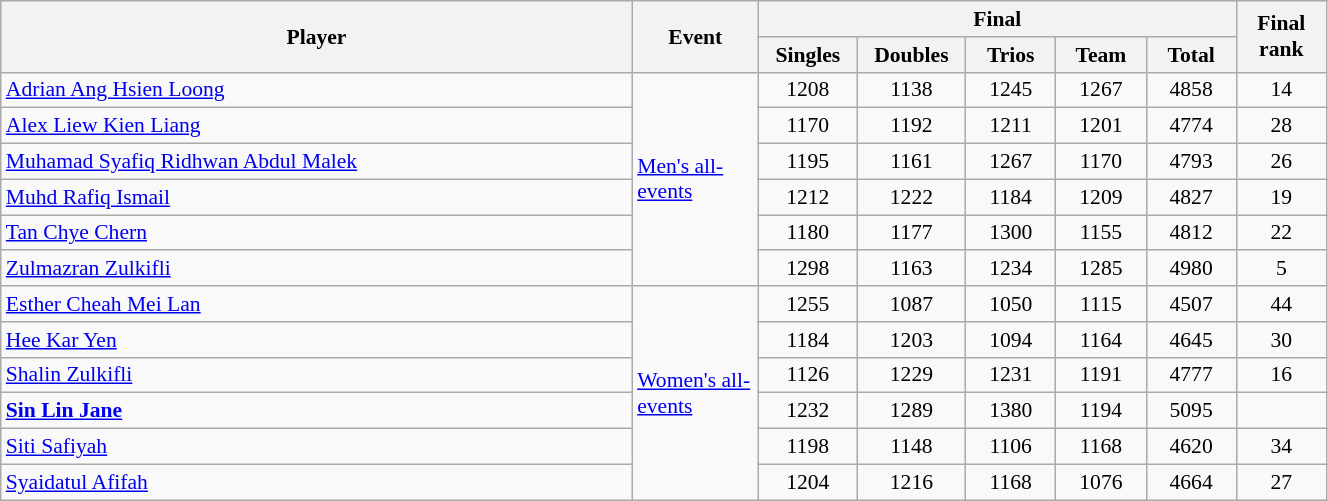<table class="wikitable" width="70%" style="text-align:center; font-size:90%">
<tr>
<th rowspan=2 width="35%">Player</th>
<th rowspan=2 width="7%">Event</th>
<th colspan=5 width="10%">Final</th>
<th rowspan=2 width="5%">Final rank</th>
</tr>
<tr>
<th width="5%">Singles</th>
<th width="5%">Doubles</th>
<th width="5%">Trios</th>
<th width="5%">Team</th>
<th width="5%">Total</th>
</tr>
<tr>
<td align=left><a href='#'>Adrian Ang Hsien Loong</a></td>
<td rowspan=6 align=left><a href='#'>Men's all-events</a></td>
<td>1208</td>
<td>1138</td>
<td>1245</td>
<td>1267</td>
<td>4858</td>
<td>14</td>
</tr>
<tr>
<td align=left><a href='#'>Alex Liew Kien Liang</a></td>
<td>1170</td>
<td>1192</td>
<td>1211</td>
<td>1201</td>
<td>4774</td>
<td>28</td>
</tr>
<tr>
<td align=left><a href='#'>Muhamad Syafiq Ridhwan Abdul Malek</a></td>
<td>1195</td>
<td>1161</td>
<td>1267</td>
<td>1170</td>
<td>4793</td>
<td>26</td>
</tr>
<tr>
<td align=left><a href='#'>Muhd Rafiq Ismail</a></td>
<td>1212</td>
<td>1222</td>
<td>1184</td>
<td>1209</td>
<td>4827</td>
<td>19</td>
</tr>
<tr>
<td align=left><a href='#'>Tan Chye Chern</a></td>
<td>1180</td>
<td>1177</td>
<td>1300</td>
<td>1155</td>
<td>4812</td>
<td>22</td>
</tr>
<tr>
<td align=left><a href='#'>Zulmazran Zulkifli</a></td>
<td>1298</td>
<td>1163</td>
<td>1234</td>
<td>1285</td>
<td>4980</td>
<td>5</td>
</tr>
<tr>
<td align=left><a href='#'>Esther Cheah Mei Lan</a></td>
<td rowspan=6 align=left><a href='#'>Women's all-events</a></td>
<td>1255</td>
<td>1087</td>
<td>1050</td>
<td>1115</td>
<td>4507</td>
<td>44</td>
</tr>
<tr>
<td align=left><a href='#'>Hee Kar Yen</a></td>
<td>1184</td>
<td>1203</td>
<td>1094</td>
<td>1164</td>
<td>4645</td>
<td>30</td>
</tr>
<tr>
<td align=left><a href='#'>Shalin Zulkifli</a></td>
<td>1126</td>
<td>1229</td>
<td>1231</td>
<td>1191</td>
<td>4777</td>
<td>16</td>
</tr>
<tr>
<td align=left><strong><a href='#'>Sin Lin Jane</a></strong></td>
<td>1232</td>
<td>1289</td>
<td>1380</td>
<td>1194</td>
<td>5095</td>
<td></td>
</tr>
<tr>
<td align=left><a href='#'>Siti Safiyah</a></td>
<td>1198</td>
<td>1148</td>
<td>1106</td>
<td>1168</td>
<td>4620</td>
<td>34</td>
</tr>
<tr>
<td align=left><a href='#'>Syaidatul Afifah</a></td>
<td>1204</td>
<td>1216</td>
<td>1168</td>
<td>1076</td>
<td>4664</td>
<td>27</td>
</tr>
</table>
